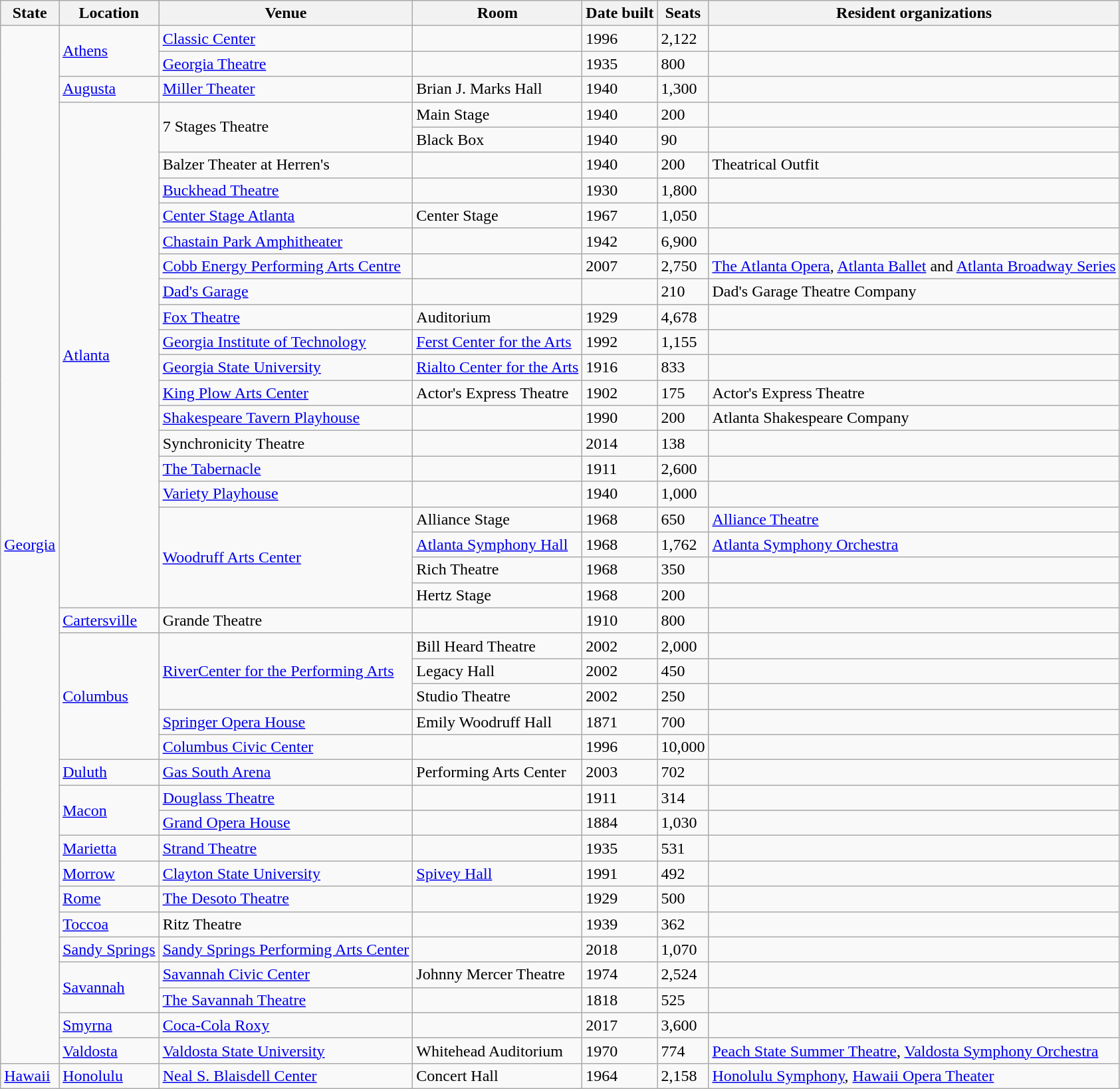<table class="wikitable sortable">
<tr>
<th>State</th>
<th>Location</th>
<th>Venue</th>
<th>Room</th>
<th>Date built</th>
<th>Seats</th>
<th>Resident organizations</th>
</tr>
<tr>
<td rowspan="41"><a href='#'>Georgia</a></td>
<td rowspan="2"><a href='#'>Athens</a></td>
<td><a href='#'>Classic Center</a></td>
<td></td>
<td>1996</td>
<td>2,122</td>
<td></td>
</tr>
<tr>
<td><a href='#'>Georgia Theatre</a></td>
<td></td>
<td>1935</td>
<td>800</td>
<td></td>
</tr>
<tr>
<td><a href='#'>Augusta</a></td>
<td><a href='#'>Miller Theater</a></td>
<td>Brian J. Marks Hall</td>
<td>1940</td>
<td>1,300</td>
<td></td>
</tr>
<tr>
<td rowspan="20"><a href='#'>Atlanta</a></td>
<td rowspan="2">7 Stages Theatre</td>
<td>Main Stage</td>
<td>1940</td>
<td>200</td>
<td></td>
</tr>
<tr>
<td>Black Box</td>
<td>1940</td>
<td>90</td>
<td></td>
</tr>
<tr>
<td>Balzer Theater at Herren's</td>
<td></td>
<td>1940</td>
<td>200</td>
<td>Theatrical Outfit</td>
</tr>
<tr>
<td><a href='#'>Buckhead Theatre</a></td>
<td></td>
<td>1930</td>
<td>1,800</td>
<td></td>
</tr>
<tr>
<td><a href='#'>Center Stage Atlanta</a></td>
<td>Center Stage</td>
<td>1967</td>
<td>1,050</td>
<td></td>
</tr>
<tr>
<td><a href='#'>Chastain Park Amphitheater</a></td>
<td></td>
<td>1942</td>
<td>6,900</td>
<td></td>
</tr>
<tr>
<td><a href='#'>Cobb Energy Performing Arts Centre</a></td>
<td></td>
<td>2007</td>
<td>2,750</td>
<td><a href='#'>The Atlanta Opera</a>, <a href='#'>Atlanta Ballet</a> and <a href='#'>Atlanta Broadway Series</a></td>
</tr>
<tr>
<td><a href='#'>Dad's Garage</a></td>
<td></td>
<td></td>
<td>210</td>
<td>Dad's Garage Theatre Company</td>
</tr>
<tr>
<td><a href='#'>Fox Theatre</a></td>
<td>Auditorium</td>
<td>1929</td>
<td>4,678</td>
<td></td>
</tr>
<tr>
<td><a href='#'>Georgia Institute of Technology</a></td>
<td><a href='#'>Ferst Center for the Arts</a></td>
<td>1992</td>
<td>1,155</td>
<td></td>
</tr>
<tr>
<td><a href='#'>Georgia State University</a></td>
<td><a href='#'>Rialto Center for the Arts</a></td>
<td>1916</td>
<td>833</td>
<td></td>
</tr>
<tr>
<td><a href='#'>King Plow Arts Center</a></td>
<td>Actor's Express Theatre</td>
<td>1902</td>
<td>175</td>
<td>Actor's Express Theatre</td>
</tr>
<tr>
<td><a href='#'>Shakespeare Tavern Playhouse</a></td>
<td></td>
<td>1990</td>
<td>200</td>
<td>Atlanta Shakespeare Company</td>
</tr>
<tr>
<td>Synchronicity Theatre</td>
<td></td>
<td>2014</td>
<td>138</td>
<td></td>
</tr>
<tr>
<td><a href='#'>The Tabernacle</a></td>
<td></td>
<td>1911</td>
<td>2,600</td>
<td></td>
</tr>
<tr>
<td><a href='#'>Variety Playhouse</a></td>
<td></td>
<td>1940</td>
<td>1,000</td>
<td></td>
</tr>
<tr>
<td rowspan="4"><a href='#'>Woodruff Arts Center</a></td>
<td>Alliance Stage</td>
<td>1968</td>
<td>650</td>
<td><a href='#'>Alliance Theatre</a></td>
</tr>
<tr>
<td><a href='#'>Atlanta Symphony Hall</a></td>
<td>1968</td>
<td>1,762</td>
<td><a href='#'>Atlanta Symphony Orchestra</a></td>
</tr>
<tr>
<td>Rich Theatre</td>
<td>1968</td>
<td>350</td>
<td></td>
</tr>
<tr>
<td>Hertz Stage</td>
<td>1968</td>
<td>200</td>
<td></td>
</tr>
<tr>
<td><a href='#'>Cartersville</a></td>
<td>Grande Theatre</td>
<td></td>
<td>1910</td>
<td>800</td>
<td></td>
</tr>
<tr>
<td rowspan="5"><a href='#'>Columbus</a></td>
<td rowspan="3"><a href='#'>RiverCenter for the Performing Arts</a></td>
<td>Bill Heard Theatre</td>
<td>2002</td>
<td>2,000</td>
<td></td>
</tr>
<tr>
<td>Legacy Hall</td>
<td>2002</td>
<td>450</td>
<td></td>
</tr>
<tr>
<td>Studio Theatre</td>
<td>2002</td>
<td>250</td>
<td></td>
</tr>
<tr>
<td><a href='#'>Springer Opera House</a></td>
<td>Emily Woodruff Hall</td>
<td>1871</td>
<td>700</td>
<td></td>
</tr>
<tr>
<td><a href='#'>Columbus Civic Center</a></td>
<td></td>
<td>1996</td>
<td>10,000</td>
<td></td>
</tr>
<tr>
<td><a href='#'>Duluth</a></td>
<td><a href='#'>Gas South Arena</a></td>
<td>Performing Arts Center</td>
<td>2003</td>
<td>702</td>
<td></td>
</tr>
<tr>
<td rowspan="2"><a href='#'>Macon</a></td>
<td><a href='#'>Douglass Theatre</a></td>
<td></td>
<td>1911</td>
<td>314</td>
<td></td>
</tr>
<tr>
<td><a href='#'>Grand Opera House</a></td>
<td></td>
<td>1884</td>
<td>1,030</td>
<td></td>
</tr>
<tr>
<td><a href='#'>Marietta</a></td>
<td><a href='#'>Strand Theatre</a></td>
<td></td>
<td>1935</td>
<td>531</td>
<td></td>
</tr>
<tr>
<td><a href='#'>Morrow</a></td>
<td><a href='#'>Clayton State University</a></td>
<td><a href='#'>Spivey Hall</a></td>
<td>1991</td>
<td>492</td>
<td></td>
</tr>
<tr>
<td><a href='#'>Rome</a></td>
<td><a href='#'>The Desoto Theatre</a></td>
<td></td>
<td>1929</td>
<td>500</td>
<td></td>
</tr>
<tr>
<td><a href='#'>Toccoa</a></td>
<td>Ritz Theatre</td>
<td></td>
<td>1939</td>
<td>362</td>
<td></td>
</tr>
<tr>
<td><a href='#'>Sandy Springs</a></td>
<td><a href='#'>Sandy Springs Performing Arts Center</a></td>
<td></td>
<td>2018</td>
<td>1,070</td>
<td></td>
</tr>
<tr>
<td rowspan="2"><a href='#'>Savannah</a></td>
<td><a href='#'>Savannah Civic Center</a></td>
<td>Johnny Mercer Theatre</td>
<td>1974</td>
<td>2,524</td>
<td></td>
</tr>
<tr>
<td><a href='#'>The Savannah Theatre</a></td>
<td></td>
<td>1818</td>
<td>525</td>
<td></td>
</tr>
<tr>
<td><a href='#'>Smyrna</a></td>
<td><a href='#'>Coca-Cola Roxy</a></td>
<td></td>
<td>2017</td>
<td>3,600</td>
<td></td>
</tr>
<tr>
<td><a href='#'>Valdosta</a></td>
<td><a href='#'>Valdosta State University</a></td>
<td>Whitehead Auditorium</td>
<td>1970</td>
<td>774</td>
<td><a href='#'>Peach State Summer Theatre</a>, <a href='#'>Valdosta Symphony Orchestra</a></td>
</tr>
<tr>
<td><a href='#'>Hawaii</a></td>
<td><a href='#'>Honolulu</a></td>
<td><a href='#'>Neal S. Blaisdell Center</a></td>
<td>Concert Hall</td>
<td>1964</td>
<td>2,158</td>
<td><a href='#'>Honolulu Symphony</a>, <a href='#'>Hawaii Opera Theater</a></td>
</tr>
</table>
